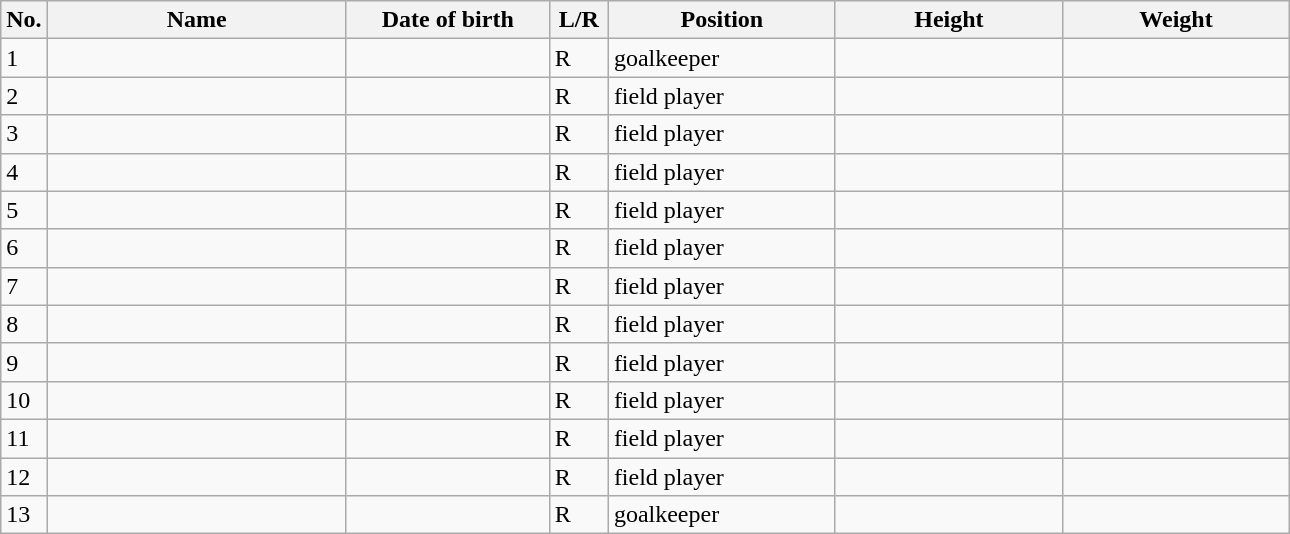<table class=wikitable sortable style=font-size:100%; text-align:center;>
<tr>
<th>No.</th>
<th style=width:12em>Name</th>
<th style=width:8em>Date of birth</th>
<th style=width:2em>L/R</th>
<th style=width:9em>Position</th>
<th style=width:9em>Height</th>
<th style=width:9em>Weight</th>
</tr>
<tr>
<td>1</td>
<td align=left></td>
<td></td>
<td>R</td>
<td>goalkeeper</td>
<td></td>
<td></td>
</tr>
<tr>
<td>2</td>
<td align=left></td>
<td></td>
<td>R</td>
<td>field player</td>
<td></td>
<td></td>
</tr>
<tr>
<td>3</td>
<td align=left></td>
<td></td>
<td>R</td>
<td>field player</td>
<td></td>
<td></td>
</tr>
<tr>
<td>4</td>
<td align=left></td>
<td></td>
<td>R</td>
<td>field player</td>
<td></td>
<td></td>
</tr>
<tr>
<td>5</td>
<td align=left></td>
<td></td>
<td>R</td>
<td>field player</td>
<td></td>
<td></td>
</tr>
<tr>
<td>6</td>
<td align=left></td>
<td></td>
<td>R</td>
<td>field player</td>
<td></td>
<td></td>
</tr>
<tr>
<td>7</td>
<td align=left></td>
<td></td>
<td>R</td>
<td>field player</td>
<td></td>
<td></td>
</tr>
<tr>
<td>8</td>
<td align=left></td>
<td></td>
<td>R</td>
<td>field player</td>
<td></td>
<td></td>
</tr>
<tr>
<td>9</td>
<td align=left></td>
<td></td>
<td>R</td>
<td>field player</td>
<td></td>
<td></td>
</tr>
<tr>
<td>10</td>
<td align=left></td>
<td></td>
<td>R</td>
<td>field player</td>
<td></td>
<td></td>
</tr>
<tr>
<td>11</td>
<td align=left></td>
<td></td>
<td>R</td>
<td>field player</td>
<td></td>
<td></td>
</tr>
<tr>
<td>12</td>
<td align=left></td>
<td></td>
<td>R</td>
<td>field player</td>
<td></td>
<td></td>
</tr>
<tr>
<td>13</td>
<td align=left></td>
<td></td>
<td>R</td>
<td>goalkeeper</td>
<td></td>
<td></td>
</tr>
</table>
